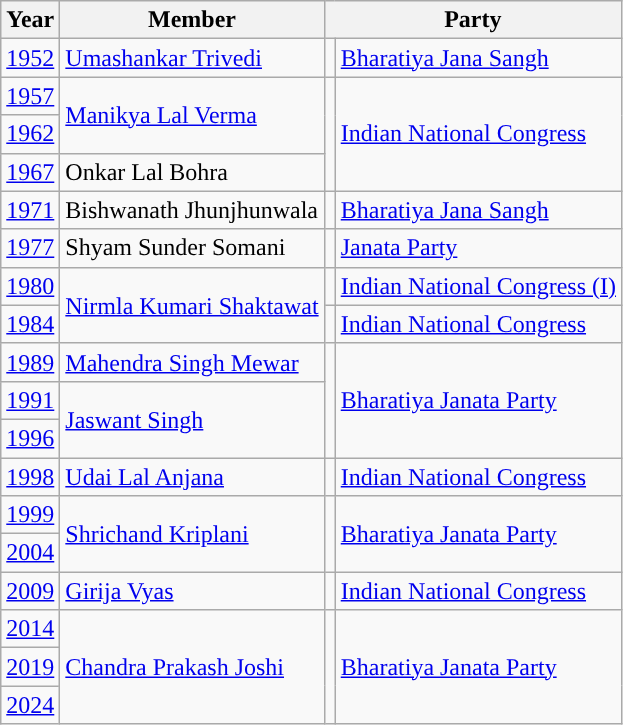<table class="wikitable">
<tr>
<th>Year</th>
<th>Member</th>
<th colspan="2">Party</th>
</tr>
<tr>
<td><a href='#'>1952</a></td>
<td><a href='#'>Umashankar Trivedi</a></td>
<td style="background-color: "></td>
<td><a href='#'>Bharatiya Jana Sangh</a></td>
</tr>
<tr>
<td><a href='#'>1957</a></td>
<td rowspan="2"><a href='#'>Manikya Lal Verma</a></td>
<td rowspan="3" style="background-color: "></td>
<td rowspan="3"><a href='#'>Indian National Congress</a></td>
</tr>
<tr>
<td><a href='#'>1962</a></td>
</tr>
<tr>
<td><a href='#'>1967</a></td>
<td>Onkar Lal Bohra</td>
</tr>
<tr>
<td><a href='#'>1971</a></td>
<td>Bishwanath Jhunjhunwala</td>
<td style="background-color: "></td>
<td><a href='#'>Bharatiya Jana Sangh</a></td>
</tr>
<tr>
<td><a href='#'>1977</a></td>
<td>Shyam Sunder Somani</td>
<td style="background-color: "></td>
<td><a href='#'>Janata Party</a></td>
</tr>
<tr>
<td><a href='#'>1980</a></td>
<td rowspan="2"><a href='#'>Nirmla Kumari Shaktawat</a></td>
<td style="background-color: "></td>
<td><a href='#'>Indian National Congress (I)</a></td>
</tr>
<tr>
<td><a href='#'>1984</a></td>
<td style="background-color: "></td>
<td><a href='#'>Indian National Congress</a></td>
</tr>
<tr>
<td><a href='#'>1989</a></td>
<td><a href='#'>Mahendra Singh Mewar</a></td>
<td rowspan="3" style="background-color: "></td>
<td rowspan="3"><a href='#'>Bharatiya Janata Party</a></td>
</tr>
<tr>
<td><a href='#'>1991</a></td>
<td rowspan="2"><a href='#'>Jaswant Singh</a></td>
</tr>
<tr>
<td><a href='#'>1996</a></td>
</tr>
<tr>
<td><a href='#'>1998</a></td>
<td><a href='#'>Udai Lal Anjana</a></td>
<td style="background-color: "></td>
<td><a href='#'>Indian National Congress</a></td>
</tr>
<tr>
<td><a href='#'>1999</a></td>
<td rowspan="2"><a href='#'>Shrichand Kriplani</a></td>
<td rowspan="2" style="background-color: "></td>
<td rowspan="2"><a href='#'>Bharatiya Janata Party</a></td>
</tr>
<tr>
<td><a href='#'>2004</a></td>
</tr>
<tr>
<td><a href='#'>2009</a></td>
<td><a href='#'>Girija Vyas</a></td>
<td style="background-color: "></td>
<td><a href='#'>Indian National Congress</a></td>
</tr>
<tr>
<td><a href='#'>2014</a></td>
<td rowspan="3"><a href='#'>Chandra Prakash Joshi</a></td>
<td rowspan="3" style="background-color: "></td>
<td rowspan="3"><a href='#'>Bharatiya Janata Party</a></td>
</tr>
<tr>
<td><a href='#'>2019</a></td>
</tr>
<tr>
<td><a href='#'>2024</a></td>
</tr>
</table>
